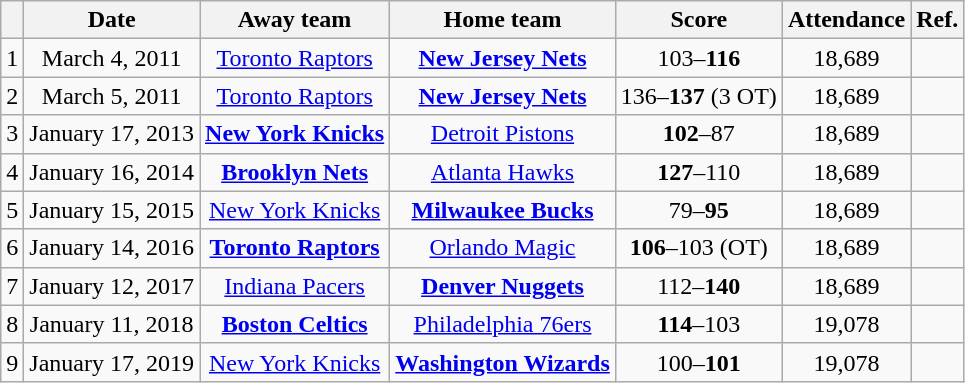<table class="wikitable" style="text-align:center;">
<tr>
<th></th>
<th>Date</th>
<th>Away team</th>
<th>Home team</th>
<th>Score</th>
<th>Attendance</th>
<th>Ref.</th>
</tr>
<tr>
<td>1</td>
<td>March 4, 2011</td>
<td><a href='#'>Toronto Raptors</a></td>
<td><strong><a href='#'>New Jersey Nets</a></strong></td>
<td>103–<strong>116</strong></td>
<td>18,689</td>
<td></td>
</tr>
<tr>
<td>2</td>
<td>March 5, 2011</td>
<td><a href='#'>Toronto Raptors</a></td>
<td><strong><a href='#'>New Jersey Nets</a></strong></td>
<td>136–<strong>137</strong> (3 OT)</td>
<td>18,689</td>
<td></td>
</tr>
<tr>
<td>3</td>
<td>January 17, 2013</td>
<td><strong><a href='#'>New York Knicks</a></strong></td>
<td><a href='#'>Detroit Pistons</a></td>
<td><strong>102</strong>–87</td>
<td>18,689</td>
<td></td>
</tr>
<tr>
<td>4</td>
<td>January 16, 2014</td>
<td><strong><a href='#'>Brooklyn Nets</a></strong></td>
<td><a href='#'>Atlanta Hawks</a></td>
<td><strong>127</strong>–110</td>
<td>18,689</td>
<td></td>
</tr>
<tr>
<td>5</td>
<td>January 15, 2015</td>
<td><a href='#'>New York Knicks</a></td>
<td><strong><a href='#'>Milwaukee Bucks</a></strong></td>
<td>79–<strong>95</strong></td>
<td>18,689</td>
<td></td>
</tr>
<tr>
<td>6</td>
<td>January 14, 2016</td>
<td><strong><a href='#'>Toronto Raptors</a></strong></td>
<td><a href='#'>Orlando Magic</a></td>
<td><strong>106</strong>–103 (OT)</td>
<td>18,689</td>
<td></td>
</tr>
<tr>
<td>7</td>
<td>January 12, 2017</td>
<td><a href='#'>Indiana Pacers</a></td>
<td><strong><a href='#'>Denver Nuggets</a></strong></td>
<td>112–<strong>140</strong></td>
<td>18,689</td>
<td></td>
</tr>
<tr>
<td>8</td>
<td>January 11, 2018</td>
<td><strong><a href='#'>Boston Celtics</a></strong></td>
<td><a href='#'>Philadelphia 76ers</a></td>
<td><strong>114</strong>–103</td>
<td>19,078</td>
<td></td>
</tr>
<tr>
<td>9</td>
<td>January 17, 2019</td>
<td><a href='#'>New York Knicks</a></td>
<td><strong><a href='#'>Washington Wizards</a></strong></td>
<td>100–<strong>101</strong></td>
<td>19,078</td>
<td></td>
</tr>
</table>
